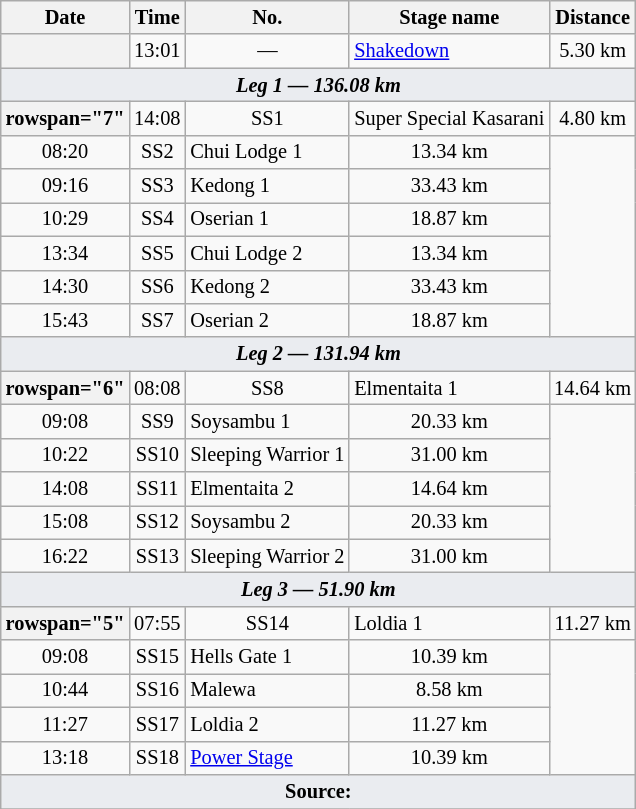<table class="wikitable" style="font-size: 85%;">
<tr>
<th>Date</th>
<th>Time</th>
<th>No.</th>
<th>Stage name</th>
<th>Distance</th>
</tr>
<tr>
<th></th>
<td align="center">13:01</td>
<td align="center">—</td>
<td nowrap><a href='#'>Shakedown</a></td>
<td align="center">5.30 km</td>
</tr>
<tr>
<td style="background-color:#EAECF0; text-align:center" colspan="5"><strong><em>Leg 1 — 136.08 km</em></strong></td>
</tr>
<tr>
<th>rowspan="7" </th>
<td align="center">14:08</td>
<td align="center">SS1</td>
<td>Super Special Kasarani</td>
<td align="center">4.80 km</td>
</tr>
<tr>
<td align="center">08:20</td>
<td align="center">SS2</td>
<td>Chui Lodge 1</td>
<td align="center">13.34 km</td>
</tr>
<tr>
<td align="center">09:16</td>
<td align="center">SS3</td>
<td>Kedong 1</td>
<td align="center">33.43 km</td>
</tr>
<tr>
<td align="center">10:29</td>
<td align="center">SS4</td>
<td>Oserian 1</td>
<td align="center">18.87 km</td>
</tr>
<tr>
<td align="center">13:34</td>
<td align="center">SS5</td>
<td>Chui Lodge 2</td>
<td align="center">13.34 km</td>
</tr>
<tr>
<td align="center">14:30</td>
<td align="center">SS6</td>
<td>Kedong 2</td>
<td align="center">33.43 km</td>
</tr>
<tr>
<td align="center">15:43</td>
<td align="center">SS7</td>
<td>Oserian 2</td>
<td align="center">18.87 km</td>
</tr>
<tr>
<td style="background-color:#EAECF0; text-align:center" colspan="5"><strong><em>Leg 2 — 131.94 km</em></strong></td>
</tr>
<tr>
<th>rowspan="6" </th>
<td align="center">08:08</td>
<td align="center">SS8</td>
<td>Elmentaita 1</td>
<td align="center">14.64 km</td>
</tr>
<tr>
<td align="center">09:08</td>
<td align="center">SS9</td>
<td>Soysambu 1</td>
<td align="center">20.33 km</td>
</tr>
<tr>
<td align="center">10:22</td>
<td align="center">SS10</td>
<td>Sleeping Warrior 1</td>
<td align="center">31.00 km</td>
</tr>
<tr>
<td align="center">14:08</td>
<td align="center">SS11</td>
<td>Elmentaita 2</td>
<td align="center">14.64 km</td>
</tr>
<tr>
<td align="center">15:08</td>
<td align="center">SS12</td>
<td>Soysambu 2</td>
<td align="center">20.33 km</td>
</tr>
<tr>
<td align="center">16:22</td>
<td align="center">SS13</td>
<td>Sleeping Warrior 2</td>
<td align="center">31.00 km</td>
</tr>
<tr>
<td style="background-color:#EAECF0; text-align:center" colspan="5"><strong><em>Leg 3 — 51.90 km</em></strong></td>
</tr>
<tr>
<th>rowspan="5" </th>
<td align="center">07:55</td>
<td align="center">SS14</td>
<td>Loldia 1</td>
<td align="center">11.27 km</td>
</tr>
<tr>
<td align="center">09:08</td>
<td align="center">SS15</td>
<td>Hells Gate 1</td>
<td align="center">10.39 km</td>
</tr>
<tr>
<td align="center">10:44</td>
<td align="center">SS16</td>
<td>Malewa</td>
<td align="center">8.58 km</td>
</tr>
<tr>
<td align="center">11:27</td>
<td align="center">SS17</td>
<td>Loldia 2</td>
<td align="center">11.27 km</td>
</tr>
<tr>
<td align="center">13:18</td>
<td align="center">SS18</td>
<td><a href='#'>Power Stage</a></td>
<td align="center">10.39 km</td>
</tr>
<tr>
<td style="background-color:#EAECF0; text-align:center" colspan="5"><strong>Source:</strong></td>
</tr>
<tr>
</tr>
</table>
